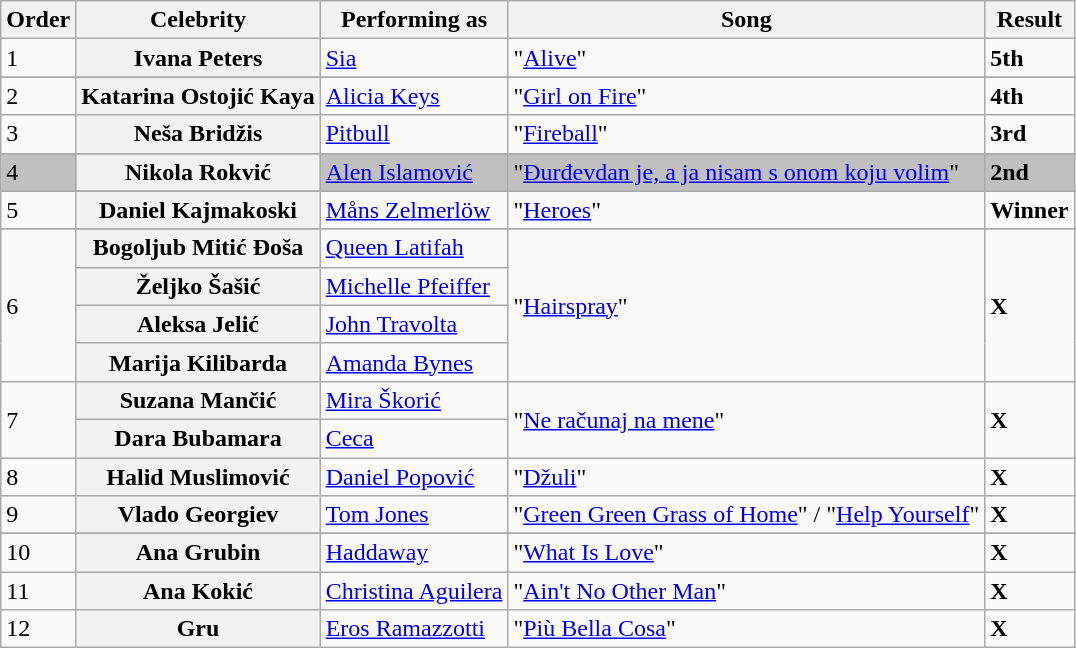<table class=wikitable>
<tr>
<th>Order</th>
<th>Celebrity</th>
<th>Performing as</th>
<th>Song</th>
<th>Result</th>
</tr>
<tr -bgcolor="purple">
<td>1</td>
<th scope="row">Ivana Peters</th>
<td><a href='#'>Sia</a></td>
<td>"<a href='#'>Alive</a>"</td>
<td><strong>5th</strong></td>
</tr>
<tr>
</tr>
<tr -bgcolor="green">
<td>2</td>
<th scope="row">Katarina Ostojić Kaya</th>
<td><a href='#'>Alicia Keys</a></td>
<td>"<a href='#'>Girl on Fire</a>"</td>
<td><strong>4th</strong></td>
</tr>
<tr -bgcolor="brown">
<td>3</td>
<th scope="row">Neša Bridžis</th>
<td><a href='#'>Pitbull</a></td>
<td>"<a href='#'>Fireball</a>"</td>
<td><strong>3rd</strong></td>
</tr>
<tr>
</tr>
<tr bgcolor="silver">
<td>4</td>
<th scope="row">Nikola Rokvić</th>
<td><a href='#'>Alen Islamović</a></td>
<td>"<a href='#'>Đurđevdan je, a ja nisam s onom koju volim</a>"</td>
<td><strong>2nd</strong></td>
</tr>
<tr>
</tr>
<tr -bgcolor="yellow">
<td>5</td>
<th scope="row">Daniel Kajmakoski</th>
<td><a href='#'>Måns Zelmerlöw</a></td>
<td>"<a href='#'>Heroes</a>"</td>
<td><strong>Winner</strong></td>
</tr>
<tr>
</tr>
<tr>
<td rowspan="4">6</td>
<th scope="row">Bogoljub Mitić Đoša</th>
<td><a href='#'>Queen Latifah</a></td>
<td rowspan="4">"<a href='#'>Hairspray</a>"</td>
<td rowspan="4"><strong>X</strong></td>
</tr>
<tr>
<th scope="row">Željko Šašić</th>
<td><a href='#'>Michelle Pfeiffer</a></td>
</tr>
<tr>
<th scope="row">Aleksa Jelić</th>
<td><a href='#'>John Travolta</a></td>
</tr>
<tr>
<th scope="row">Marija Kilibarda</th>
<td><a href='#'>Amanda Bynes</a></td>
</tr>
<tr>
<td rowspan="2">7</td>
<th scope="row">Suzana Mančić</th>
<td><a href='#'>Mira Škorić</a></td>
<td rowspan="2">"<a href='#'>Ne računaj na mene</a>"</td>
<td rowspan="2"><strong>X</strong></td>
</tr>
<tr>
<th scope="row">Dara Bubamara</th>
<td><a href='#'>Ceca</a></td>
</tr>
<tr>
<td>8</td>
<th scope="row">Halid Muslimović</th>
<td><a href='#'>Daniel Popović</a></td>
<td>"<a href='#'>Džuli</a>"</td>
<td><strong>X</strong></td>
</tr>
<tr>
<td>9</td>
<th scope="row">Vlado Georgiev</th>
<td><a href='#'>Tom Jones</a></td>
<td>"<a href='#'>Green Green Grass of Home</a>" / "<a href='#'>Help Yourself</a>"</td>
<td><strong>X</strong></td>
</tr>
<tr>
</tr>
<tr>
<td>10</td>
<th scope="row">Ana Grubin</th>
<td><a href='#'>Haddaway</a></td>
<td>"<a href='#'>What Is Love</a>"</td>
<td><strong>X</strong></td>
</tr>
<tr>
<td>11</td>
<th scope="row">Ana Kokić</th>
<td><a href='#'>Christina Aguilera</a></td>
<td>"<a href='#'>Ain't No Other Man</a>"</td>
<td><strong>X</strong></td>
</tr>
<tr>
<td>12</td>
<th scope="row">Gru</th>
<td><a href='#'>Eros Ramazzotti</a></td>
<td>"<a href='#'>Più Bella Cosa</a>"</td>
<td><strong>X</strong></td>
</tr>
</table>
